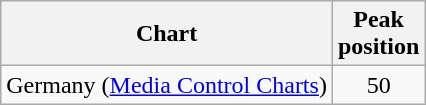<table class="wikitable sortable">
<tr>
<th>Chart</th>
<th>Peak<br>position</th>
</tr>
<tr>
<td>Germany (<a href='#'>Media Control Charts</a>)</td>
<td align="center">50</td>
</tr>
</table>
